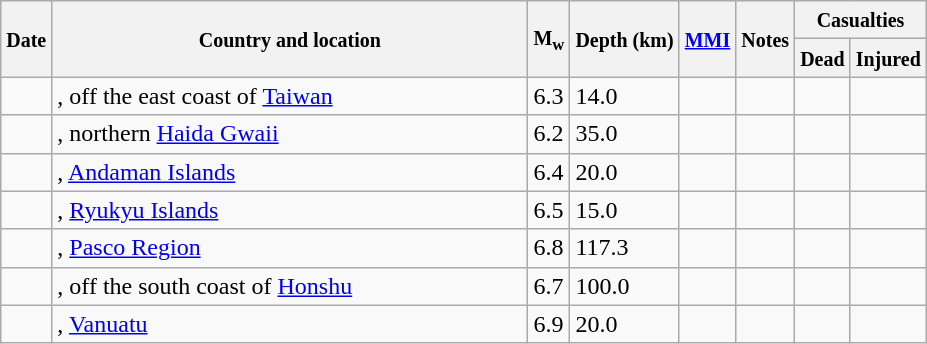<table class="wikitable sortable sort-under" style="border:1px black; margin-left:1em;">
<tr>
<th rowspan="2"><small>Date</small></th>
<th rowspan="2" style="width: 310px"><small>Country and location</small></th>
<th rowspan="2"><small>M<sub>w</sub></small></th>
<th rowspan="2"><small>Depth (km)</small></th>
<th rowspan="2"><small><a href='#'>MMI</a></small></th>
<th rowspan="2" class="unsortable"><small>Notes</small></th>
<th colspan="2"><small>Casualties</small></th>
</tr>
<tr>
<th><small>Dead</small></th>
<th><small>Injured</small></th>
</tr>
<tr>
<td></td>
<td>, off the east coast of <a href='#'>Taiwan</a></td>
<td>6.3</td>
<td>14.0</td>
<td></td>
<td></td>
<td></td>
<td></td>
</tr>
<tr>
<td></td>
<td>, northern <a href='#'>Haida Gwaii</a></td>
<td>6.2</td>
<td>35.0</td>
<td></td>
<td></td>
<td></td>
<td></td>
</tr>
<tr>
<td></td>
<td>, <a href='#'>Andaman Islands</a></td>
<td>6.4</td>
<td>20.0</td>
<td></td>
<td></td>
<td></td>
<td></td>
</tr>
<tr>
<td></td>
<td>, <a href='#'>Ryukyu Islands</a></td>
<td>6.5</td>
<td>15.0</td>
<td></td>
<td></td>
<td></td>
<td></td>
</tr>
<tr>
<td></td>
<td>, <a href='#'>Pasco Region</a></td>
<td>6.8</td>
<td>117.3</td>
<td></td>
<td></td>
<td></td>
<td></td>
</tr>
<tr>
<td></td>
<td>, off the south coast of <a href='#'>Honshu</a></td>
<td>6.7</td>
<td>100.0</td>
<td></td>
<td></td>
<td></td>
<td></td>
</tr>
<tr>
<td></td>
<td>, <a href='#'>Vanuatu</a></td>
<td>6.9</td>
<td>20.0</td>
<td></td>
<td></td>
<td></td>
<td></td>
</tr>
</table>
